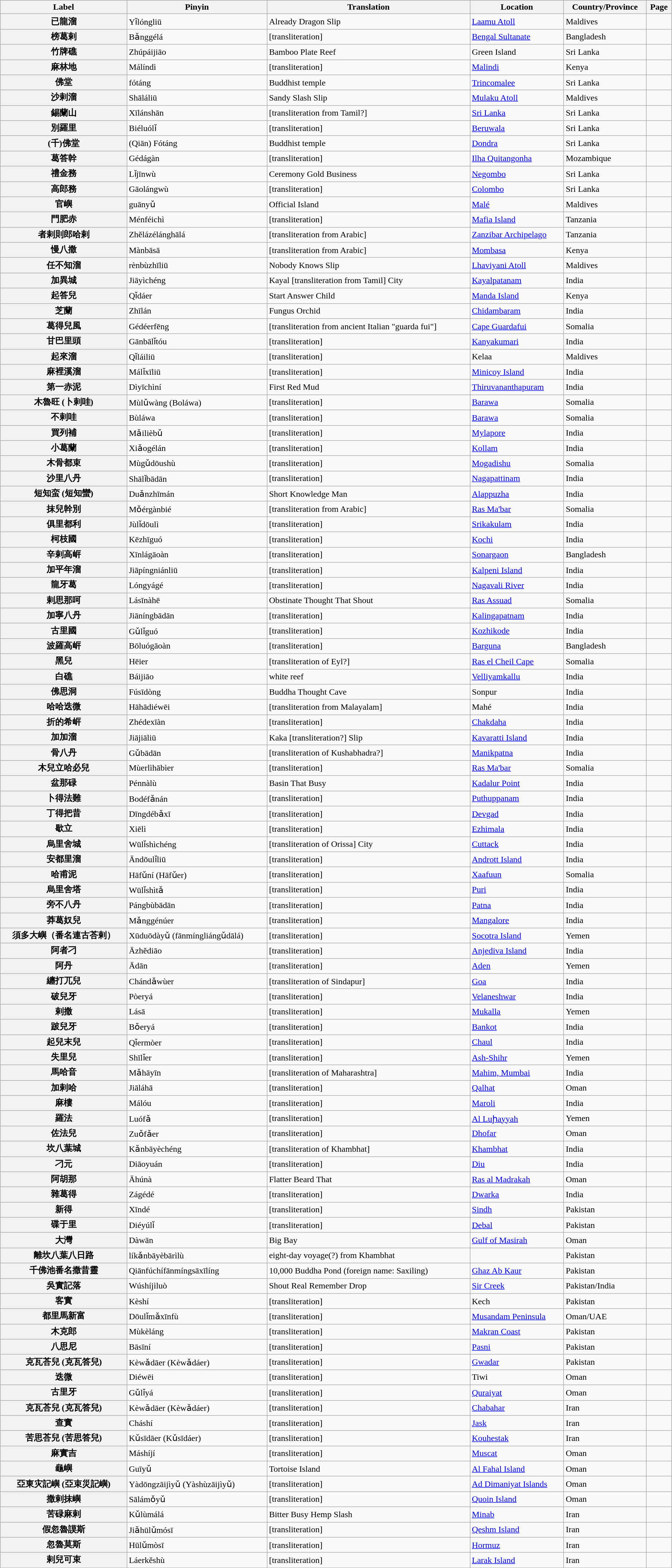<table class="wikitable plainrowheaders" style="width:99%">
<tr>
<th scope="col">Label</th>
<th scope="col">Pinyin</th>
<th scope="col">Translation</th>
<th scope="col">Location</th>
<th scope="col">Country/Province</th>
<th scope="col">Page</th>
</tr>
<tr>
<th>已龍溜</th>
<td>Yǐlóngliū</td>
<td style="text-align:left">Already Dragon Slip</td>
<td><a href='#'>Laamu Atoll</a></td>
<td>Maldives</td>
<td></td>
</tr>
<tr>
<th>榜葛剌</th>
<td>Bǎnggélá</td>
<td style="text-align:left">[transliteration]</td>
<td><a href='#'>Bengal Sultanate</a></td>
<td>Bangladesh</td>
<td></td>
</tr>
<tr>
<th>竹牌礁</th>
<td>Zhúpáijiāo</td>
<td style="text-align:left">Bamboo Plate Reef</td>
<td>Green Island</td>
<td>Sri Lanka</td>
<td></td>
</tr>
<tr>
<th>麻林地</th>
<td>Málíndì</td>
<td style="text-align:left">[transliteration]</td>
<td><a href='#'>Malindi</a></td>
<td>Kenya</td>
<td></td>
</tr>
<tr>
<th>佛堂</th>
<td>fótáng</td>
<td style="text-align:left">Buddhist temple</td>
<td><a href='#'>Trincomalee</a></td>
<td>Sri Lanka</td>
<td></td>
</tr>
<tr>
<th>沙剌溜</th>
<td>Shāláliū</td>
<td style="text-align:left">Sandy Slash Slip</td>
<td><a href='#'>Mulaku Atoll</a></td>
<td>Maldives</td>
<td></td>
</tr>
<tr>
<th>錫蘭山</th>
<td>Xīlánshān</td>
<td style="text-align:left">[transliteration from Tamil?]</td>
<td><a href='#'>Sri Lanka</a></td>
<td>Sri Lanka</td>
<td></td>
</tr>
<tr>
<th>別羅里</th>
<td>Biéluólǐ</td>
<td style="text-align:left">[transliteration]</td>
<td><a href='#'>Beruwala</a></td>
<td>Sri Lanka</td>
<td></td>
</tr>
<tr>
<th>(千)佛堂</th>
<td>(Qiān) Fótáng</td>
<td style="text-align:left">Buddhist temple</td>
<td><a href='#'>Dondra</a></td>
<td>Sri Lanka</td>
<td></td>
</tr>
<tr>
<th>葛答幹</th>
<td>Gédágàn</td>
<td style="text-align:left">[transliteration]</td>
<td><a href='#'>Ilha Quitangonha</a></td>
<td>Mozambique</td>
<td></td>
</tr>
<tr>
<th>禮金務</th>
<td>Lǐjīnwù</td>
<td style="text-align:left">Ceremony Gold Business</td>
<td><a href='#'>Negombo</a></td>
<td>Sri Lanka</td>
<td></td>
</tr>
<tr>
<th>高郎務</th>
<td>Gāolángwù</td>
<td style="text-align:left">[transliteration]</td>
<td><a href='#'>Colombo</a></td>
<td>Sri Lanka</td>
<td></td>
</tr>
<tr>
<th>官嶼</th>
<td>guānyǔ</td>
<td style="text-align:left">Official Island</td>
<td><a href='#'>Malé</a></td>
<td>Maldives</td>
<td></td>
</tr>
<tr>
<th>門肥赤</th>
<td>Ménféichì</td>
<td style="text-align:left">[transliteration]</td>
<td><a href='#'>Mafia Island</a></td>
<td>Tanzania</td>
<td></td>
</tr>
<tr>
<th>者剌則郎哈剌</th>
<td>Zhělázélánghālá</td>
<td style="text-align:left">[transliteration from Arabic]</td>
<td><a href='#'>Zanzibar Archipelago</a></td>
<td>Tanzania</td>
<td></td>
</tr>
<tr>
<th>慢八撒</th>
<td>Mànbāsā</td>
<td style="text-align:left">[transliteration from Arabic]</td>
<td><a href='#'>Mombasa</a></td>
<td>Kenya</td>
<td></td>
</tr>
<tr>
<th>任不知溜</th>
<td>rènbùzhīliū</td>
<td style="text-align:left">Nobody Knows Slip</td>
<td><a href='#'>Lhaviyani Atoll</a></td>
<td>Maldives</td>
<td></td>
</tr>
<tr>
<th>加異城</th>
<td>Jiāyìchéng</td>
<td style="text-align:left">Kayal [transliteration from Tamil] City</td>
<td><a href='#'>Kayalpatanam</a></td>
<td>India</td>
<td></td>
</tr>
<tr>
<th>起答兒</th>
<td>Qǐdáer</td>
<td style="text-align:left">Start Answer Child</td>
<td><a href='#'>Manda Island</a></td>
<td>Kenya</td>
<td></td>
</tr>
<tr>
<th>芝蘭</th>
<td>Zhīlán</td>
<td style="text-align:left">Fungus Orchid</td>
<td><a href='#'>Chidambaram</a></td>
<td>India</td>
<td></td>
</tr>
<tr>
<th>葛得兒風</th>
<td>Gédéerfēng</td>
<td style="text-align:left">[transliteration from ancient Italian "guarda fui"]</td>
<td><a href='#'>Cape Guardafui</a></td>
<td>Somalia</td>
<td></td>
</tr>
<tr>
<th>甘巴里頭</th>
<td>Gānbālǐtóu</td>
<td style="text-align:left">[transliteration]</td>
<td><a href='#'>Kanyakumari</a></td>
<td>India</td>
<td></td>
</tr>
<tr>
<th>起來溜</th>
<td>Qǐláiliū</td>
<td style="text-align:left">[transliteration]</td>
<td>Kelaa</td>
<td>Maldives</td>
<td></td>
</tr>
<tr>
<th>麻裡溪溜</th>
<td>Málǐxīliū</td>
<td style="text-align:left">[transliteration]</td>
<td><a href='#'>Minicoy Island</a></td>
<td>India</td>
<td></td>
</tr>
<tr>
<th>第一赤泥</th>
<td>Dìyīchìní</td>
<td style="text-align:left">First Red Mud</td>
<td><a href='#'>Thiruvananthapuram</a></td>
<td>India</td>
<td></td>
</tr>
<tr>
<th>木魯旺 (卜剌哇)</th>
<td>Mùlǔwàng (Boláwa)</td>
<td style="text-align:left">[transliteration]</td>
<td><a href='#'>Barawa</a></td>
<td>Somalia</td>
<td></td>
</tr>
<tr>
<th>不剌哇</th>
<td>Bùláwa</td>
<td style="text-align:left">[transliteration]</td>
<td><a href='#'>Barawa</a></td>
<td>Somalia</td>
<td></td>
</tr>
<tr>
<th>買列補</th>
<td>Mǎilièbǔ</td>
<td style="text-align:left">[transliteration]</td>
<td><a href='#'>Mylapore</a></td>
<td>India</td>
<td></td>
</tr>
<tr>
<th>小葛蘭</th>
<td>Xiǎogélán</td>
<td style="text-align:left">[transliteration]</td>
<td><a href='#'>Kollam</a></td>
<td>India</td>
<td></td>
</tr>
<tr>
<th>木骨都束</th>
<td>Mùgǔdōushù</td>
<td style="text-align:left">[transliteration]</td>
<td><a href='#'>Mogadishu</a></td>
<td>Somalia</td>
<td></td>
</tr>
<tr>
<th>沙里八丹</th>
<td>Shālǐbādān</td>
<td style="text-align:left">[transliteration]</td>
<td><a href='#'>Nagapattinam</a></td>
<td>India</td>
<td></td>
</tr>
<tr>
<th>短知蛮 (短知蠻)</th>
<td>Duǎnzhīmán</td>
<td style="text-align:left">Short Knowledge Man</td>
<td><a href='#'>Alappuzha</a></td>
<td>India</td>
<td></td>
</tr>
<tr>
<th>抹兒幹別</th>
<td>Mǒérgànbié</td>
<td style="text-align:left">[transliteration from Arabic]</td>
<td><a href='#'>Ras Ma'bar</a></td>
<td>Somalia</td>
<td></td>
</tr>
<tr>
<th>俱里都利</th>
<td>Jùlǐdōulì</td>
<td style="text-align:left">[transliteration]</td>
<td><a href='#'>Srikakulam</a></td>
<td>India</td>
<td></td>
</tr>
<tr>
<th>柯枝國</th>
<td>Kēzhīguó</td>
<td style="text-align:left">[transliteration]</td>
<td><a href='#'>Kochi</a></td>
<td>India</td>
<td></td>
</tr>
<tr>
<th>辛剌高㟁</th>
<td>Xīnlágāoàn</td>
<td style="text-align:left">[transliteration]</td>
<td><a href='#'>Sonargaon</a></td>
<td>Bangladesh</td>
<td></td>
</tr>
<tr>
<th>加平年溜</th>
<td>Jiāpíngniánliū</td>
<td style="text-align:left">[transliteration]</td>
<td><a href='#'>Kalpeni Island</a></td>
<td>India</td>
<td></td>
</tr>
<tr>
<th>龍牙葛</th>
<td>Lóngyágé</td>
<td style="text-align:left">[transliteration]</td>
<td><a href='#'>Nagavali River</a></td>
<td>India</td>
<td></td>
</tr>
<tr>
<th>剌思那呵</th>
<td>Lásīnàhē</td>
<td style="text-align:left">Obstinate Thought That Shout</td>
<td><a href='#'>Ras Assuad</a></td>
<td>Somalia</td>
<td></td>
</tr>
<tr>
<th>加寧八丹</th>
<td>Jiāníngbādān</td>
<td style="text-align:left">[transliteration]</td>
<td><a href='#'>Kalingapatnam</a></td>
<td>India</td>
<td></td>
</tr>
<tr>
<th>古里國</th>
<td>Gǔlǐguó</td>
<td style="text-align:left">[transliteration]</td>
<td><a href='#'>Kozhikode</a></td>
<td>India</td>
<td></td>
</tr>
<tr>
<th>波羅高㟁</th>
<td>Bōluógāoàn</td>
<td style="text-align:left">[transliteration]</td>
<td><a href='#'>Barguna</a></td>
<td>Bangladesh</td>
<td></td>
</tr>
<tr>
<th>黑兒</th>
<td>Hēier</td>
<td style="text-align:left">[transliteration of Eyl?]</td>
<td><a href='#'>Ras el Cheil Cape</a></td>
<td>Somalia</td>
<td></td>
</tr>
<tr>
<th>白礁</th>
<td>Báijiāo</td>
<td style="text-align:left">white reef</td>
<td><a href='#'>Velliyamkallu</a></td>
<td>India</td>
<td></td>
</tr>
<tr>
<th>佛思洞</th>
<td>Fúsīdòng</td>
<td style="text-align:left">Buddha Thought Cave</td>
<td>Sonpur</td>
<td>India</td>
<td></td>
</tr>
<tr>
<th>哈哈迭微</th>
<td>Hāhādiéwēi</td>
<td style="text-align:left">[transliteration from Malayalam]</td>
<td>Mahé</td>
<td>India</td>
<td></td>
</tr>
<tr>
<th>折的希㟁</th>
<td>Zhédexīàn</td>
<td style="text-align:left">[transliteration]</td>
<td><a href='#'>Chakdaha</a></td>
<td>India</td>
<td></td>
</tr>
<tr>
<th>加加溜</th>
<td>Jiājiāliū</td>
<td style="text-align:left">Kaka [transliteration?] Slip</td>
<td><a href='#'>Kavaratti Island</a></td>
<td>India</td>
<td></td>
</tr>
<tr>
<th>骨八丹</th>
<td>Gǔbādān</td>
<td style="text-align:left">[transliteration of Kushabhadra?]</td>
<td><a href='#'>Manikpatna</a></td>
<td>India</td>
<td></td>
</tr>
<tr>
<th>木兒立哈必兒</th>
<td>Mùerlìhābìer</td>
<td style="text-align:left">[transliteration]</td>
<td><a href='#'>Ras Ma'bar</a></td>
<td>Somalia</td>
<td></td>
</tr>
<tr>
<th>盆那碌</th>
<td>Pénnàlù</td>
<td style="text-align:left">Basin That Busy</td>
<td><a href='#'>Kadalur Point</a></td>
<td>India</td>
<td></td>
</tr>
<tr>
<th>卜得法難</th>
<td>Bodéfǎnán</td>
<td style="text-align:left">[transliteration]</td>
<td><a href='#'>Puthuppanam</a></td>
<td>India</td>
<td></td>
</tr>
<tr>
<th>丁得把昔</th>
<td>Dīngdébǎxī</td>
<td style="text-align:left">[transliteration]</td>
<td><a href='#'>Devgad</a></td>
<td>India</td>
<td></td>
</tr>
<tr>
<th>歇立</th>
<td>Xiēlì</td>
<td style="text-align:left">[transliteration]</td>
<td><a href='#'>Ezhimala</a></td>
<td>India</td>
<td></td>
</tr>
<tr>
<th>烏里舍城</th>
<td>Wūlǐshìchéng</td>
<td style="text-align:left">[transliteration of Orissa] City</td>
<td><a href='#'>Cuttack</a></td>
<td>India</td>
<td></td>
</tr>
<tr>
<th>安都里溜</th>
<td>Āndōulǐliū</td>
<td style="text-align:left">[transliteration]</td>
<td><a href='#'>Andrott Island</a></td>
<td>India</td>
<td></td>
</tr>
<tr>
<th>哈甫泥</th>
<td>Hāfǔní (Hāfǔer)</td>
<td style="text-align:left">[transliteration]</td>
<td><a href='#'>Xaafuun</a></td>
<td>Somalia</td>
<td></td>
</tr>
<tr>
<th>烏里舍塔</th>
<td>Wūlǐshìtǎ</td>
<td style="text-align:left">[transliteration]</td>
<td><a href='#'>Puri</a></td>
<td>India</td>
<td></td>
</tr>
<tr>
<th>旁不八丹</th>
<td>Pángbùbādān</td>
<td style="text-align:left">[transliteration]</td>
<td><a href='#'>Patna</a></td>
<td>India</td>
<td></td>
</tr>
<tr>
<th>莽葛奴兒</th>
<td>Mǎnggénúer</td>
<td style="text-align:left">[transliteration]</td>
<td><a href='#'>Mangalore</a></td>
<td>India</td>
<td></td>
</tr>
<tr>
<th>須多大嶼（番名連古荅剌）</th>
<td>Xūduōdàyǔ (fānmíngliángǔdālá)</td>
<td style="text-align:left">[transliteration]</td>
<td><a href='#'>Socotra Island</a></td>
<td>Yemen</td>
<td></td>
</tr>
<tr>
<th>阿者刁</th>
<td>Āzhědiāo</td>
<td style="text-align:left">[transliteration]</td>
<td><a href='#'>Anjediva Island</a></td>
<td>India</td>
<td></td>
</tr>
<tr>
<th>阿丹</th>
<td>Ādān</td>
<td style="text-align:left">[transliteration]</td>
<td><a href='#'>Aden</a></td>
<td>Yemen</td>
<td></td>
</tr>
<tr>
<th>纏打兀兒</th>
<td>Chándǎwùer</td>
<td style="text-align:left">[transliteration of Sindapur]</td>
<td><a href='#'>Goa</a></td>
<td>India</td>
<td></td>
</tr>
<tr>
<th>破兒牙</th>
<td>Pòeryá</td>
<td style="text-align:left">[transliteration]</td>
<td><a href='#'>Velaneshwar</a></td>
<td>India</td>
<td></td>
</tr>
<tr>
<th>剌撒</th>
<td>Lásā</td>
<td style="text-align:left">[transliteration]</td>
<td><a href='#'>Mukalla</a></td>
<td>Yemen</td>
<td></td>
</tr>
<tr>
<th>跛兒牙</th>
<td>Bǒeryá</td>
<td style="text-align:left">[transliteration]</td>
<td><a href='#'>Bankot</a></td>
<td>India</td>
<td></td>
</tr>
<tr>
<th>起兒末兒</th>
<td>Qǐermòer</td>
<td style="text-align:left">[transliteration]</td>
<td><a href='#'>Chaul</a></td>
<td>India</td>
<td></td>
</tr>
<tr>
<th>失里兒</th>
<td>Shīlǐer</td>
<td style="text-align:left">[transliteration]</td>
<td><a href='#'>Ash-Shihr</a></td>
<td>Yemen</td>
<td></td>
</tr>
<tr>
<th>馬哈音</th>
<td>Mǎhāyīn</td>
<td style="text-align:left">[transliteration of Maharashtra]</td>
<td><a href='#'>Mahim, Mumbai</a></td>
<td>India</td>
<td></td>
</tr>
<tr>
<th>加剌哈</th>
<td>Jiāláhā</td>
<td style="text-align:left">[transliteration]</td>
<td><a href='#'>Qalhat</a></td>
<td>Oman</td>
<td></td>
</tr>
<tr>
<th>麻樓</th>
<td>Málóu</td>
<td style="text-align:left">[transliteration]</td>
<td><a href='#'>Maroli</a></td>
<td>India</td>
<td></td>
</tr>
<tr>
<th>羅法</th>
<td>Luófǎ</td>
<td style="text-align:left">[transliteration]</td>
<td><a href='#'>Al Luḩayyah</a></td>
<td>Yemen</td>
<td></td>
</tr>
<tr>
<th>佐法兒</th>
<td>Zuǒfǎer</td>
<td style="text-align:left">[transliteration]</td>
<td><a href='#'>Dhofar</a></td>
<td>Oman</td>
<td></td>
</tr>
<tr>
<th>坎八葉城</th>
<td>Kǎnbāyèchéng</td>
<td style="text-align:left">[transliteration of Khambhat]</td>
<td><a href='#'>Khambhat</a></td>
<td>India</td>
<td></td>
</tr>
<tr>
<th>刁元</th>
<td>Diāoyuán</td>
<td style="text-align:left">[transliteration]</td>
<td><a href='#'>Diu</a></td>
<td>India</td>
<td></td>
</tr>
<tr>
<th>阿胡那</th>
<td>Āhúnà</td>
<td style="text-align:left">Flatter Beard That</td>
<td><a href='#'>Ras al Madrakah</a></td>
<td>Oman</td>
<td></td>
</tr>
<tr>
<th>雜葛得</th>
<td>Zágédé</td>
<td style="text-align:left">[transliteration]</td>
<td><a href='#'>Dwarka</a></td>
<td>India</td>
<td></td>
</tr>
<tr>
<th>新得</th>
<td>Xīndé</td>
<td style="text-align:left">[transliteration]</td>
<td><a href='#'>Sindh</a></td>
<td>Pakistan</td>
<td></td>
</tr>
<tr>
<th>碟于里</th>
<td>Diéyúlǐ</td>
<td style="text-align:left">[transliteration]</td>
<td><a href='#'>Debal</a></td>
<td>Pakistan</td>
<td></td>
</tr>
<tr>
<th>大灣</th>
<td>Dàwān</td>
<td style="text-align:left">Big Bay</td>
<td><a href='#'>Gulf of Masirah</a></td>
<td>Oman</td>
<td></td>
</tr>
<tr>
<th>離坎八葉八日路</th>
<td>líkǎnbāyèbārìlù</td>
<td style="text-align:left">eight-day voyage(?) from Khambhat</td>
<td></td>
<td>Pakistan</td>
<td></td>
</tr>
<tr>
<th>千佛池番名撒昔靈</th>
<td>Qiānfúchífānmíngsāxīlíng</td>
<td style="text-align:left">10,000 Buddha Pond (foreign name: Saxiling)</td>
<td><a href='#'>Ghaz Ab Kaur</a></td>
<td>Pakistan</td>
<td></td>
</tr>
<tr>
<th>吳實記落</th>
<td>Wúshíjìluò</td>
<td style="text-align:left">Shout Real Remember Drop</td>
<td><a href='#'>Sir Creek</a></td>
<td>Pakistan/India</td>
<td></td>
</tr>
<tr>
<th>客實</th>
<td>Kèshí</td>
<td style="text-align:left">[transliteration]</td>
<td>Kech</td>
<td>Pakistan</td>
<td></td>
</tr>
<tr>
<th>都里馬新富</th>
<td>Dōulǐmǎxīnfù</td>
<td style="text-align:left">[transliteration]</td>
<td><a href='#'>Musandam Peninsula</a></td>
<td>Oman/UAE</td>
<td></td>
</tr>
<tr>
<th>木克郎</th>
<td>Mùkèláng</td>
<td style="text-align:left">[transliteration]</td>
<td><a href='#'>Makran Coast</a></td>
<td>Pakistan</td>
<td></td>
</tr>
<tr>
<th>八思尼</th>
<td>Bāsīní</td>
<td style="text-align:left">[transliteration]</td>
<td><a href='#'>Pasni</a></td>
<td>Pakistan</td>
<td></td>
</tr>
<tr>
<th>克瓦荅兒 (克瓦答兒)</th>
<td>Kèwǎdāer (Kèwǎdáer)</td>
<td style="text-align:left">[transliteration]</td>
<td><a href='#'>Gwadar</a></td>
<td>Pakistan</td>
<td></td>
</tr>
<tr>
<th>迭微</th>
<td>Diéwēi</td>
<td style="text-align:left">[transliteration]</td>
<td>Tiwi</td>
<td>Oman</td>
<td></td>
</tr>
<tr>
<th>古里牙</th>
<td>Gǔlǐyá</td>
<td style="text-align:left">[transliteration]</td>
<td><a href='#'>Quraiyat</a></td>
<td>Oman</td>
<td></td>
</tr>
<tr>
<th>克瓦荅兒 (克瓦答兒)</th>
<td>Kèwǎdāer (Kèwǎdáer)</td>
<td style="text-align:left">[transliteration]</td>
<td><a href='#'>Chabahar</a></td>
<td>Iran</td>
<td></td>
</tr>
<tr>
<th>查實</th>
<td>Cháshí</td>
<td style="text-align:left">[transliteration]</td>
<td><a href='#'>Jask</a></td>
<td>Iran</td>
<td></td>
</tr>
<tr>
<th>苦思荅兒 (苦思答兒)</th>
<td>Kǔsīdāer (Kǔsīdáer)</td>
<td style="text-align:left">[transliteration]</td>
<td><a href='#'>Kouhestak</a></td>
<td>Iran</td>
<td></td>
</tr>
<tr>
<th>麻實吉</th>
<td>Máshíjí</td>
<td style="text-align:left">[transliteration]</td>
<td><a href='#'>Muscat </a></td>
<td>Oman</td>
<td></td>
</tr>
<tr>
<th>龜嶼</th>
<td>Guīyǔ</td>
<td style="text-align:left">Tortoise Island</td>
<td><a href='#'>Al Fahal Island</a></td>
<td>Oman</td>
<td></td>
</tr>
<tr>
<th>亞東灾記嶼 (亞束災記嶼)</th>
<td>Yàdōngzāijìyǔ (Yàshùzāijìyǔ)</td>
<td style="text-align:left">[transliteration]</td>
<td><a href='#'>Ad Dimaniyat Islands</a></td>
<td>Oman</td>
<td></td>
</tr>
<tr>
<th>撒剌抹嶼</th>
<td>Sālámǒyǔ</td>
<td style="text-align:left">[transliteration]</td>
<td><a href='#'>Quoin Island</a></td>
<td>Oman</td>
<td></td>
</tr>
<tr>
<th>苦碌麻剌</th>
<td>Kǔlùmálá</td>
<td style="text-align:left">Bitter Busy Hemp Slash</td>
<td><a href='#'>Minab</a></td>
<td>Iran</td>
<td></td>
</tr>
<tr>
<th>假忽魯謨斯</th>
<td>Jiǎhūlǔmósī</td>
<td style="text-align:left">[transliteration]</td>
<td><a href='#'>Qeshm Island</a></td>
<td>Iran</td>
<td></td>
</tr>
<tr>
<th>忽魯莫斯</th>
<td>Hūlǔmòsī</td>
<td style="text-align:left">[transliteration]</td>
<td><a href='#'>Hormuz</a></td>
<td>Iran</td>
<td></td>
</tr>
<tr>
<th>剌兒可束</th>
<td>Láerkěshù</td>
<td style="text-align:left">[transliteration]</td>
<td><a href='#'>Larak Island</a></td>
<td>Iran</td>
<td></td>
</tr>
</table>
